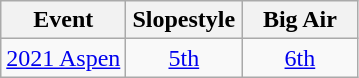<table class="wikitable" style="text-align: center;">
<tr>
<th>Event</th>
<th style="width:70px;">Slopestyle</th>
<th style="width:70px;">Big Air</th>
</tr>
<tr>
<td align=left><a href='#'>2021 Aspen</a></td>
<td><a href='#'>5th</a></td>
<td><a href='#'>6th</a></td>
</tr>
</table>
